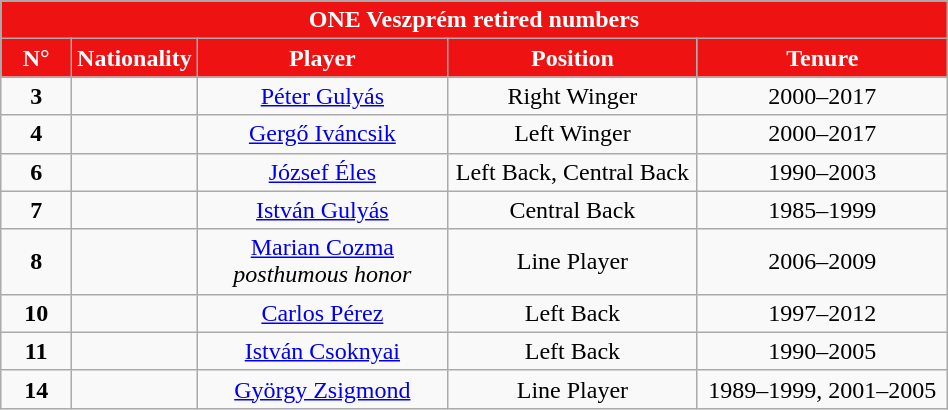<table class="wikitable" style="font-size:100%; text-align:center; width:50%">
<tr>
<th colspan=5 style="background-color:#EE1212;color:#FFFFFF;text-align:center;"> ONE Veszprém retired numbers</th>
</tr>
<tr>
<th style="width:40px; background:#EE1212; color:white;">N°</th>
<th style="width:40px; background:#EE1212; color:white;">Nationality</th>
<th style="width:160px; background:#EE1212; color:white;">Player</th>
<th style="width:160px; background:#EE1212; color:white;">Position</th>
<th style="width:160px; background:#EE1212; color:white;">Tenure</th>
</tr>
<tr>
<td><strong>3</strong></td>
<td></td>
<td><a href='#'>Péter Gulyás</a></td>
<td>Right Winger</td>
<td>2000–2017</td>
</tr>
<tr>
<td><strong>4</strong></td>
<td></td>
<td><a href='#'>Gergő Iváncsik</a></td>
<td>Left Winger</td>
<td>2000–2017</td>
</tr>
<tr>
<td><strong>6</strong></td>
<td></td>
<td><a href='#'>József Éles</a></td>
<td>Left Back, Central Back</td>
<td>1990–2003</td>
</tr>
<tr>
<td><strong>7</strong></td>
<td></td>
<td><a href='#'>István Gulyás</a></td>
<td>Central Back</td>
<td>1985–1999</td>
</tr>
<tr>
<td><strong>8</strong></td>
<td></td>
<td><a href='#'>Marian Cozma</a> <em>posthumous honor</em></td>
<td>Line Player</td>
<td>2006–2009</td>
</tr>
<tr>
<td><strong>10</strong></td>
<td></td>
<td><a href='#'>Carlos Pérez</a></td>
<td>Left Back</td>
<td>1997–2012</td>
</tr>
<tr>
<td><strong>11</strong></td>
<td></td>
<td><a href='#'>István Csoknyai</a></td>
<td>Left Back</td>
<td>1990–2005</td>
</tr>
<tr>
<td><strong>14</strong></td>
<td></td>
<td><a href='#'>György Zsigmond</a></td>
<td>Line Player</td>
<td>1989–1999, 2001–2005</td>
</tr>
</table>
